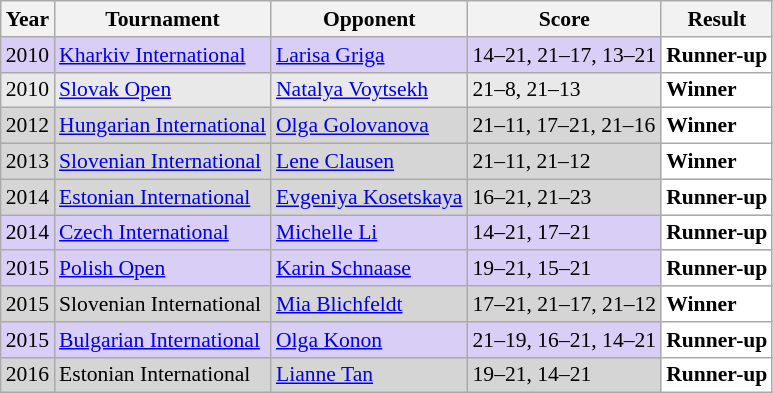<table class="sortable wikitable" style="font-size: 90%;">
<tr>
<th>Year</th>
<th>Tournament</th>
<th>Opponent</th>
<th>Score</th>
<th>Result</th>
</tr>
<tr style="background:#D8CEF6">
<td align="center">2010</td>
<td align="left"><a href='#'>Kharkiv International</a></td>
<td align="left"> <a href='#'>Larisa Griga</a></td>
<td align="left">14–21, 21–17, 13–21</td>
<td style="text-align:left; background:white"> <strong>Runner-up</strong></td>
</tr>
<tr style="background:#E9E9E9">
<td align="center">2010</td>
<td align="left"><a href='#'>Slovak Open</a></td>
<td align="left"> <a href='#'>Natalya Voytsekh</a></td>
<td align="left">21–8, 21–13</td>
<td style="text-align:left; background:white"> <strong>Winner</strong></td>
</tr>
<tr style="background:#D6D6D6">
<td align="center">2012</td>
<td align="left"><a href='#'>Hungarian International</a></td>
<td align="left"> <a href='#'>Olga Golovanova</a></td>
<td align="left">21–11, 17–21, 21–16</td>
<td style="text-align:left; background:white"> <strong>Winner</strong></td>
</tr>
<tr style="background:#D6D6D6">
<td align="center">2013</td>
<td align="left"><a href='#'>Slovenian International</a></td>
<td align="left"> <a href='#'>Lene Clausen</a></td>
<td align="left">21–11, 21–12</td>
<td style="text-align:left; background:white"> <strong>Winner</strong></td>
</tr>
<tr style="background:#D6D6D6">
<td align="center">2014</td>
<td align="left"><a href='#'>Estonian International</a></td>
<td align="left"> <a href='#'>Evgeniya Kosetskaya</a></td>
<td align="left">16–21, 21–23</td>
<td style="text-align:left; background:white"> <strong>Runner-up</strong></td>
</tr>
<tr style="background:#D8CEF6">
<td align="center">2014</td>
<td align="left"><a href='#'>Czech International</a></td>
<td align="left"> <a href='#'>Michelle Li</a></td>
<td align="left">14–21, 17–21</td>
<td style="text-align:left; background:white"> <strong>Runner-up</strong></td>
</tr>
<tr style="background:#D8CEF6">
<td align="center">2015</td>
<td align="left"><a href='#'>Polish Open</a></td>
<td align="left"> <a href='#'>Karin Schnaase</a></td>
<td align="left">19–21, 15–21</td>
<td style="text-align:left; background:white"> <strong>Runner-up</strong></td>
</tr>
<tr style="background:#D5D5D5">
<td align="center">2015</td>
<td align="left">Slovenian International</td>
<td align="left"> <a href='#'>Mia Blichfeldt</a></td>
<td align="left">17–21, 21–17, 21–12</td>
<td style="text-align:left; background:white"> <strong>Winner</strong></td>
</tr>
<tr style="background:#D8CEF6">
<td align="center">2015</td>
<td align="left"><a href='#'>Bulgarian International</a></td>
<td align="left"> <a href='#'>Olga Konon</a></td>
<td align="left">21–19, 16–21, 14–21</td>
<td style="text-align:left; background:white"> <strong>Runner-up</strong></td>
</tr>
<tr style="background:#D5D5D5">
<td align="center">2016</td>
<td align="left">Estonian International</td>
<td align="left"> <a href='#'>Lianne Tan</a></td>
<td align="left">19–21, 14–21</td>
<td style="text-align:left; background:white"> <strong>Runner-up</strong></td>
</tr>
</table>
